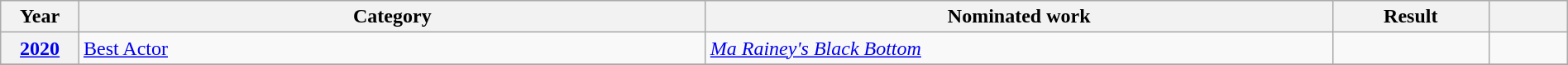<table class="wikitable plainrowheaders" style="width:100%;">
<tr>
<th scope="col" style="width:5%;">Year</th>
<th scope="col" style="width:40%;">Category</th>
<th scope="col" style="width:40%;">Nominated work</th>
<th scope="col" style="width:10%;">Result</th>
<th scope="col" style="width:5%;"></th>
</tr>
<tr>
<th scope="row" style="text-align:center;"><a href='#'>2020</a></th>
<td><a href='#'>Best Actor</a></td>
<td><em><a href='#'>Ma Rainey's Black Bottom</a></em></td>
<td></td>
<td style="text-align:center;"></td>
</tr>
<tr>
</tr>
</table>
